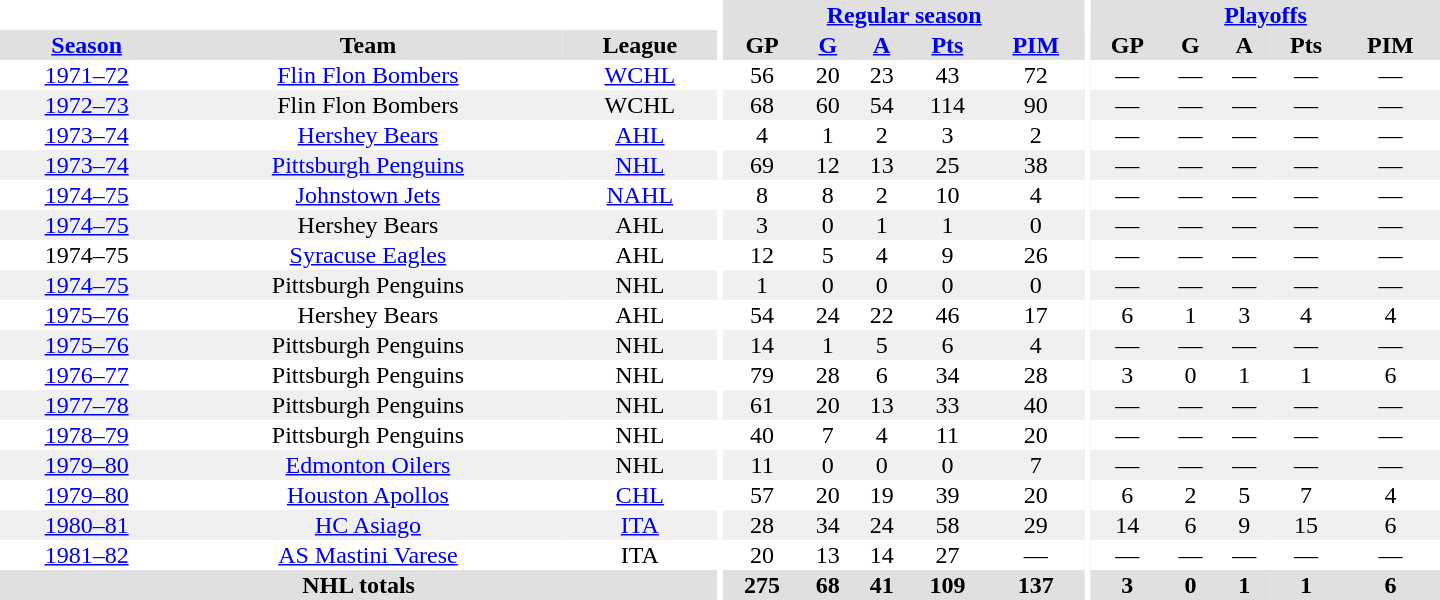<table border="0" cellpadding="1" cellspacing="0" style="text-align:center; width:60em">
<tr bgcolor="#e0e0e0">
<th colspan="3" bgcolor="#ffffff"></th>
<th rowspan="100" bgcolor="#ffffff"></th>
<th colspan="5"><a href='#'>Regular season</a></th>
<th rowspan="100" bgcolor="#ffffff"></th>
<th colspan="5"><a href='#'>Playoffs</a></th>
</tr>
<tr bgcolor="#e0e0e0">
<th><a href='#'>Season</a></th>
<th>Team</th>
<th>League</th>
<th>GP</th>
<th><a href='#'>G</a></th>
<th><a href='#'>A</a></th>
<th><a href='#'>Pts</a></th>
<th><a href='#'>PIM</a></th>
<th>GP</th>
<th>G</th>
<th>A</th>
<th>Pts</th>
<th>PIM</th>
</tr>
<tr>
<td><a href='#'>1971–72</a></td>
<td><a href='#'>Flin Flon Bombers</a></td>
<td><a href='#'>WCHL</a></td>
<td>56</td>
<td>20</td>
<td>23</td>
<td>43</td>
<td>72</td>
<td>—</td>
<td>—</td>
<td>—</td>
<td>—</td>
<td>—</td>
</tr>
<tr bgcolor="#f0f0f0">
<td><a href='#'>1972–73</a></td>
<td>Flin Flon Bombers</td>
<td>WCHL</td>
<td>68</td>
<td>60</td>
<td>54</td>
<td>114</td>
<td>90</td>
<td>—</td>
<td>—</td>
<td>—</td>
<td>—</td>
<td>—</td>
</tr>
<tr>
<td><a href='#'>1973–74</a></td>
<td><a href='#'>Hershey Bears</a></td>
<td><a href='#'>AHL</a></td>
<td>4</td>
<td>1</td>
<td>2</td>
<td>3</td>
<td>2</td>
<td>—</td>
<td>—</td>
<td>—</td>
<td>—</td>
<td>—</td>
</tr>
<tr bgcolor="#f0f0f0">
<td><a href='#'>1973–74</a></td>
<td><a href='#'>Pittsburgh Penguins</a></td>
<td><a href='#'>NHL</a></td>
<td>69</td>
<td>12</td>
<td>13</td>
<td>25</td>
<td>38</td>
<td>—</td>
<td>—</td>
<td>—</td>
<td>—</td>
<td>—</td>
</tr>
<tr>
<td><a href='#'>1974–75</a></td>
<td><a href='#'>Johnstown Jets</a></td>
<td><a href='#'>NAHL</a></td>
<td>8</td>
<td>8</td>
<td>2</td>
<td>10</td>
<td>4</td>
<td>—</td>
<td>—</td>
<td>—</td>
<td>—</td>
<td>—</td>
</tr>
<tr bgcolor="#f0f0f0">
<td><a href='#'>1974–75</a></td>
<td>Hershey Bears</td>
<td>AHL</td>
<td>3</td>
<td>0</td>
<td>1</td>
<td>1</td>
<td>0</td>
<td>—</td>
<td>—</td>
<td>—</td>
<td>—</td>
<td>—</td>
</tr>
<tr>
<td>1974–75</td>
<td><a href='#'>Syracuse Eagles</a></td>
<td>AHL</td>
<td>12</td>
<td>5</td>
<td>4</td>
<td>9</td>
<td>26</td>
<td>—</td>
<td>—</td>
<td>—</td>
<td>—</td>
<td>—</td>
</tr>
<tr bgcolor="#f0f0f0">
<td><a href='#'>1974–75</a></td>
<td>Pittsburgh Penguins</td>
<td>NHL</td>
<td>1</td>
<td>0</td>
<td>0</td>
<td>0</td>
<td>0</td>
<td>—</td>
<td>—</td>
<td>—</td>
<td>—</td>
<td>—</td>
</tr>
<tr>
<td><a href='#'>1975–76</a></td>
<td>Hershey Bears</td>
<td>AHL</td>
<td>54</td>
<td>24</td>
<td>22</td>
<td>46</td>
<td>17</td>
<td>6</td>
<td>1</td>
<td>3</td>
<td>4</td>
<td>4</td>
</tr>
<tr bgcolor="#f0f0f0">
<td><a href='#'>1975–76</a></td>
<td>Pittsburgh Penguins</td>
<td>NHL</td>
<td>14</td>
<td>1</td>
<td>5</td>
<td>6</td>
<td>4</td>
<td>—</td>
<td>—</td>
<td>—</td>
<td>—</td>
<td>—</td>
</tr>
<tr>
<td><a href='#'>1976–77</a></td>
<td>Pittsburgh Penguins</td>
<td>NHL</td>
<td>79</td>
<td>28</td>
<td>6</td>
<td>34</td>
<td>28</td>
<td>3</td>
<td>0</td>
<td>1</td>
<td>1</td>
<td>6</td>
</tr>
<tr bgcolor="#f0f0f0">
<td><a href='#'>1977–78</a></td>
<td>Pittsburgh Penguins</td>
<td>NHL</td>
<td>61</td>
<td>20</td>
<td>13</td>
<td>33</td>
<td>40</td>
<td>—</td>
<td>—</td>
<td>—</td>
<td>—</td>
<td>—</td>
</tr>
<tr>
<td><a href='#'>1978–79</a></td>
<td>Pittsburgh Penguins</td>
<td>NHL</td>
<td>40</td>
<td>7</td>
<td>4</td>
<td>11</td>
<td>20</td>
<td>—</td>
<td>—</td>
<td>—</td>
<td>—</td>
<td>—</td>
</tr>
<tr bgcolor="#f0f0f0">
<td><a href='#'>1979–80</a></td>
<td><a href='#'>Edmonton Oilers</a></td>
<td>NHL</td>
<td>11</td>
<td>0</td>
<td>0</td>
<td>0</td>
<td>7</td>
<td>—</td>
<td>—</td>
<td>—</td>
<td>—</td>
<td>—</td>
</tr>
<tr>
<td><a href='#'>1979–80</a></td>
<td><a href='#'>Houston Apollos</a></td>
<td><a href='#'>CHL</a></td>
<td>57</td>
<td>20</td>
<td>19</td>
<td>39</td>
<td>20</td>
<td>6</td>
<td>2</td>
<td>5</td>
<td>7</td>
<td>4</td>
</tr>
<tr bgcolor="#f0f0f0">
<td><a href='#'>1980–81</a></td>
<td><a href='#'>HC Asiago</a></td>
<td><a href='#'>ITA</a></td>
<td>28</td>
<td>34</td>
<td>24</td>
<td>58</td>
<td>29</td>
<td>14</td>
<td>6</td>
<td>9</td>
<td>15</td>
<td>6</td>
</tr>
<tr>
<td><a href='#'>1981–82</a></td>
<td><a href='#'>AS Mastini Varese</a></td>
<td>ITA</td>
<td>20</td>
<td>13</td>
<td>14</td>
<td>27</td>
<td>—</td>
<td>—</td>
<td>—</td>
<td>—</td>
<td>—</td>
<td>—</td>
</tr>
<tr bgcolor="#e0e0e0">
<th colspan="3">NHL totals</th>
<th>275</th>
<th>68</th>
<th>41</th>
<th>109</th>
<th>137</th>
<th>3</th>
<th>0</th>
<th>1</th>
<th>1</th>
<th>6</th>
</tr>
</table>
